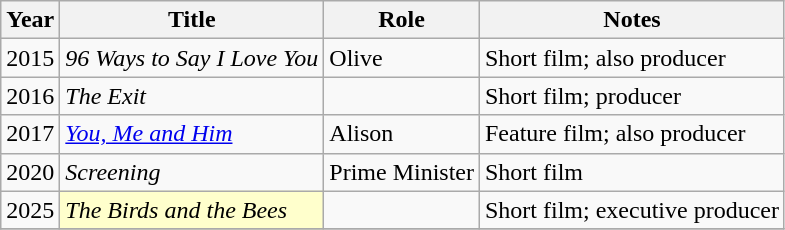<table class = "wikitable sortable">
<tr>
<th>Year</th>
<th>Title</th>
<th>Role</th>
<th>Notes</th>
</tr>
<tr>
<td>2015</td>
<td><em>96 Ways to Say I Love You</em></td>
<td>Olive</td>
<td>Short film; also producer</td>
</tr>
<tr>
<td>2016</td>
<td><em>The Exit</em></td>
<td></td>
<td>Short film; producer </td>
</tr>
<tr>
<td>2017</td>
<td><em><a href='#'>You, Me and Him</a></em></td>
<td>Alison</td>
<td>Feature film; also producer</td>
</tr>
<tr>
<td>2020</td>
<td><em>Screening</em></td>
<td>Prime Minister</td>
<td>Short film</td>
</tr>
<tr>
<td>2025</td>
<td style="background:#FFFFCC;"><em>The Birds and the Bees</em></td>
<td></td>
<td>Short film; executive producer</td>
</tr>
<tr>
</tr>
</table>
